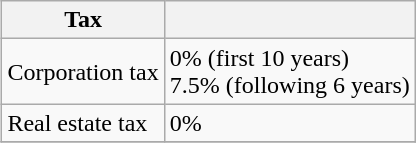<table class=wikitable align=right>
<tr>
<th>Tax</th>
<th></th>
</tr>
<tr>
<td>Corporation tax</td>
<td>0% (first 10 years)<br>7.5% (following 6 years)</td>
</tr>
<tr>
<td>Real estate tax</td>
<td>0%</td>
</tr>
<tr>
</tr>
</table>
